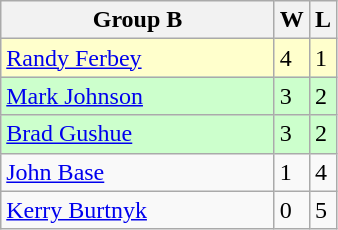<table class="wikitable">
<tr>
<th width=175>Group B</th>
<th>W</th>
<th>L</th>
</tr>
<tr bgcolor=#ffffcc>
<td> <a href='#'>Randy Ferbey</a></td>
<td>4</td>
<td>1</td>
</tr>
<tr bgcolor=#ccffcc>
<td> <a href='#'>Mark Johnson</a></td>
<td>3</td>
<td>2</td>
</tr>
<tr bgcolor=#ccffcc>
<td> <a href='#'>Brad Gushue</a></td>
<td>3</td>
<td>2</td>
</tr>
<tr>
<td> <a href='#'>John Base</a></td>
<td>1</td>
<td>4</td>
</tr>
<tr>
<td> <a href='#'>Kerry Burtnyk</a></td>
<td>0</td>
<td>5</td>
</tr>
</table>
